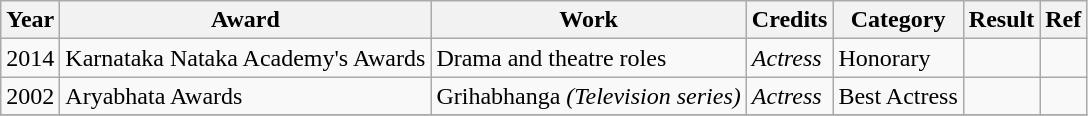<table class="wikitable">
<tr>
<th>Year</th>
<th>Award</th>
<th>Work</th>
<th>Credits</th>
<th>Category</th>
<th>Result</th>
<th>Ref</th>
</tr>
<tr>
<td style="text-align:left;">2014</td>
<td style="text-align:left;">Karnataka Nataka Academy's Awards</td>
<td style="text-align:left;">Drama and theatre roles</td>
<td style="text-align:left;"><em>Actress</em></td>
<td style="text-align:left;">Honorary</td>
<td></td>
<td></td>
</tr>
<tr>
<td style="text-align:left;">2002</td>
<td style="text-align:left;">Aryabhata Awards</td>
<td style="text-align:left;">Grihabhanga <em>(Television series)</em></td>
<td style="text-align:left;"><em>Actress</em></td>
<td style="text-align:left;">Best Actress</td>
<td></td>
<td></td>
</tr>
<tr>
</tr>
</table>
